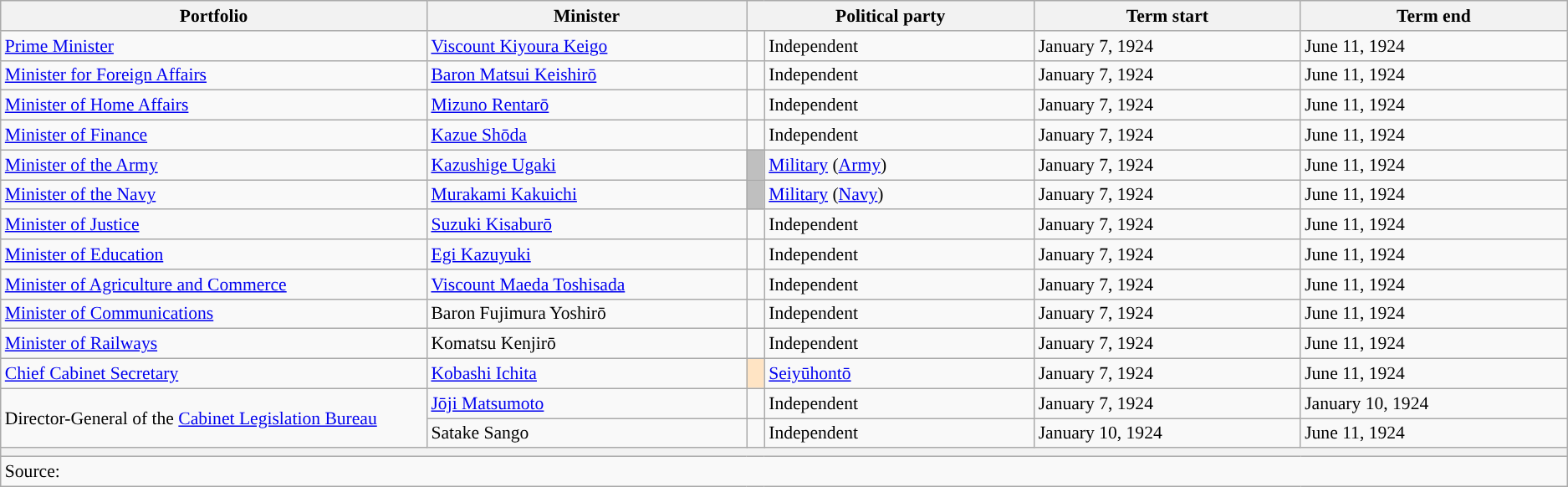<table class="wikitable unsortable" style="font-size: 90%;">
<tr>
<th scope="col" width="20%">Portfolio</th>
<th scope="col" width="15%">Minister</th>
<th colspan="2" scope="col" width="13.5%">Political party</th>
<th scope="col" width="12.5%">Term start</th>
<th scope="col" width="12.5%">Term end</th>
</tr>
<tr>
<td style="text-align: left;"><a href='#'>Prime Minister</a></td>
<td><a href='#'>Viscount Kiyoura Keigo</a></td>
<td style="color:inherit;background:"></td>
<td>Independent</td>
<td>January 7, 1924</td>
<td>June 11, 1924</td>
</tr>
<tr>
<td><a href='#'>Minister for Foreign Affairs</a></td>
<td><a href='#'>Baron Matsui Keishirō</a></td>
<td style="color:inherit;background:"></td>
<td>Independent</td>
<td>January 7, 1924</td>
<td>June 11, 1924</td>
</tr>
<tr>
<td><a href='#'>Minister of Home Affairs</a></td>
<td><a href='#'>Mizuno Rentarō</a></td>
<td style="color:inherit;background:"></td>
<td>Independent</td>
<td>January 7, 1924</td>
<td>June 11, 1924</td>
</tr>
<tr>
<td><a href='#'>Minister of Finance</a></td>
<td><a href='#'>Kazue Shōda</a></td>
<td style="color:inherit;background:"></td>
<td>Independent</td>
<td>January 7, 1924</td>
<td>June 11, 1924</td>
</tr>
<tr>
<td><a href='#'>Minister of the Army</a></td>
<td><a href='#'>Kazushige Ugaki</a></td>
<td style="color:inherit;background:#bfbfbf"></td>
<td><a href='#'>Military</a> (<a href='#'>Army</a>)</td>
<td>January 7, 1924</td>
<td>June 11, 1924</td>
</tr>
<tr>
<td><a href='#'>Minister of the Navy</a></td>
<td><a href='#'>Murakami Kakuichi</a></td>
<td style="color:inherit;background:#bfbfbf"></td>
<td><a href='#'>Military</a> (<a href='#'>Navy</a>)</td>
<td>January 7, 1924</td>
<td>June 11, 1924</td>
</tr>
<tr>
<td><a href='#'>Minister of Justice</a></td>
<td><a href='#'>Suzuki Kisaburō</a></td>
<td style="color:inherit;background:"></td>
<td>Independent</td>
<td>January 7, 1924</td>
<td>June 11, 1924</td>
</tr>
<tr>
<td><a href='#'>Minister of Education</a></td>
<td><a href='#'>Egi Kazuyuki</a></td>
<td style="color:inherit;background:"></td>
<td>Independent</td>
<td>January 7, 1924</td>
<td>June 11, 1924</td>
</tr>
<tr>
<td><a href='#'>Minister of Agriculture and Commerce</a></td>
<td><a href='#'>Viscount Maeda Toshisada</a></td>
<td style="color:inherit;background:"></td>
<td>Independent</td>
<td>January 7, 1924</td>
<td>June 11, 1924</td>
</tr>
<tr>
<td><a href='#'>Minister of Communications</a></td>
<td>Baron Fujimura Yoshirō</td>
<td style="color:inherit;background:"></td>
<td>Independent</td>
<td>January 7, 1924</td>
<td>June 11, 1924</td>
</tr>
<tr>
<td><a href='#'>Minister of Railways</a></td>
<td>Komatsu Kenjirō</td>
<td style="color:inherit;background:"></td>
<td>Independent</td>
<td>January 7, 1924</td>
<td>June 11, 1924</td>
</tr>
<tr>
<td><a href='#'>Chief Cabinet Secretary</a></td>
<td><a href='#'>Kobashi Ichita</a></td>
<td style="background:#FFE4C4;"></td>
<td><a href='#'>Seiyūhontō</a></td>
<td>January 7, 1924</td>
<td>June 11, 1924</td>
</tr>
<tr>
<td rowspan="2">Director-General of the <a href='#'>Cabinet Legislation Bureau</a></td>
<td><a href='#'>Jōji Matsumoto</a></td>
<td style="color:inherit;background:"></td>
<td>Independent</td>
<td>January 7, 1924</td>
<td>January 10, 1924</td>
</tr>
<tr>
<td>Satake Sango</td>
<td style="color:inherit;background:"></td>
<td>Independent</td>
<td>January 10, 1924</td>
<td>June 11, 1924</td>
</tr>
<tr>
<th colspan="6"></th>
</tr>
<tr>
<td colspan="6">Source:</td>
</tr>
</table>
